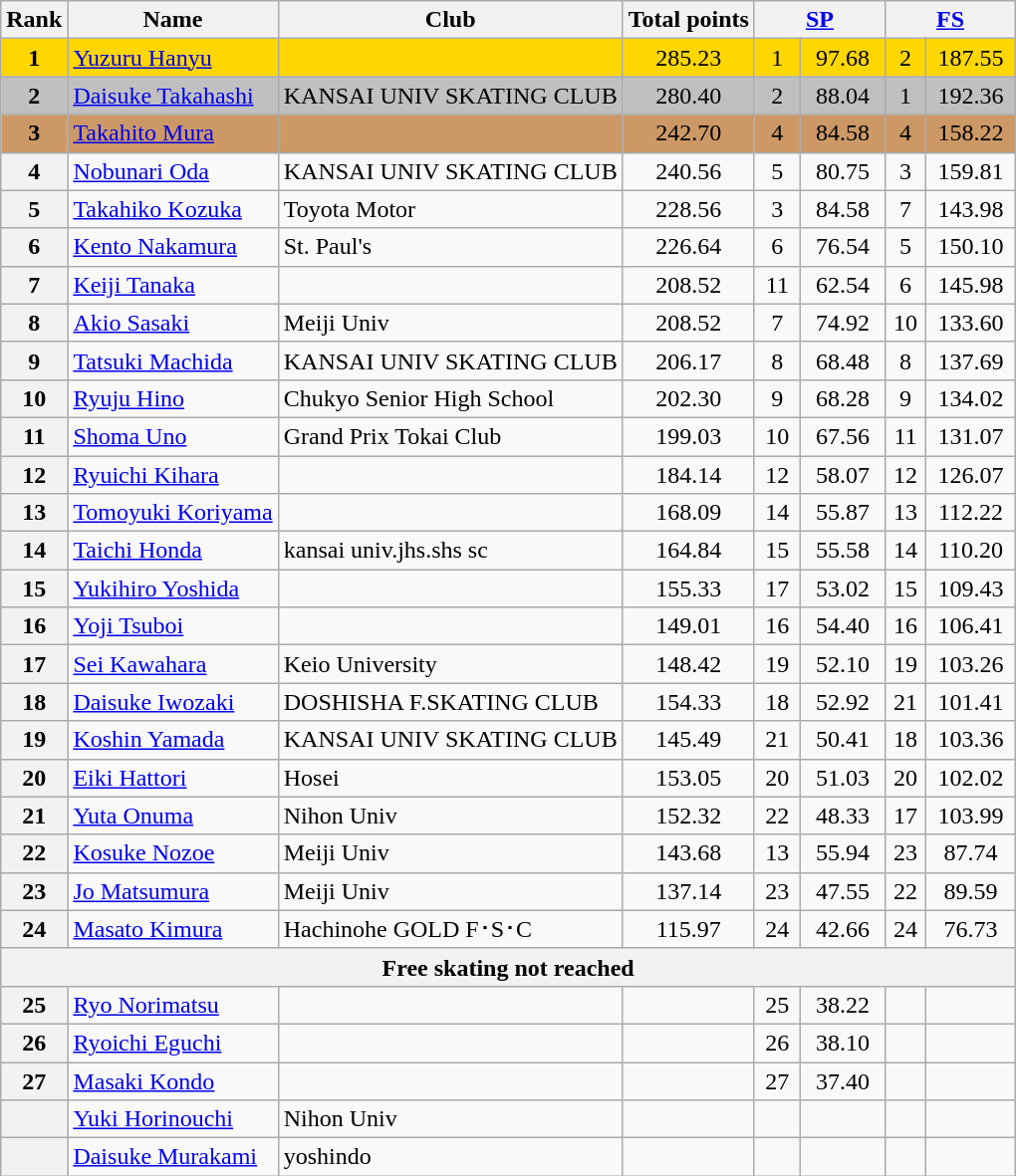<table class="wikitable sortable">
<tr>
<th>Rank</th>
<th>Name</th>
<th>Club</th>
<th>Total points</th>
<th colspan="2" width="80px"><a href='#'>SP</a></th>
<th colspan="2" width="80px"><a href='#'>FS</a></th>
</tr>
<tr bgcolor="gold">
<td align="center"><strong>1</strong></td>
<td><a href='#'>Yuzuru Hanyu</a></td>
<td></td>
<td align="center">285.23</td>
<td align="center">1</td>
<td align="center">97.68</td>
<td align="center">2</td>
<td align="center">187.55</td>
</tr>
<tr bgcolor="silver">
<td align="center"><strong>2</strong></td>
<td><a href='#'>Daisuke Takahashi</a></td>
<td>KANSAI UNIV SKATING CLUB</td>
<td align="center">280.40</td>
<td align="center">2</td>
<td align="center">88.04</td>
<td align="center">1</td>
<td align="center">192.36</td>
</tr>
<tr bgcolor="cc9966">
<td align="center"><strong>3</strong></td>
<td><a href='#'>Takahito Mura</a></td>
<td></td>
<td align="center">242.70</td>
<td align="center">4</td>
<td align="center">84.58</td>
<td align="center">4</td>
<td align="center">158.22</td>
</tr>
<tr>
<th>4</th>
<td><a href='#'>Nobunari Oda</a></td>
<td>KANSAI UNIV SKATING CLUB</td>
<td align="center">240.56</td>
<td align="center">5</td>
<td align="center">80.75</td>
<td align="center">3</td>
<td align="center">159.81</td>
</tr>
<tr>
<th>5</th>
<td><a href='#'>Takahiko Kozuka</a></td>
<td>Toyota Motor</td>
<td align="center">228.56</td>
<td align="center">3</td>
<td align="center">84.58</td>
<td align="center">7</td>
<td align="center">143.98</td>
</tr>
<tr>
<th>6</th>
<td><a href='#'>Kento Nakamura</a></td>
<td>St. Paul's</td>
<td align="center">226.64</td>
<td align="center">6</td>
<td align="center">76.54</td>
<td align="center">5</td>
<td align="center">150.10</td>
</tr>
<tr>
<th>7</th>
<td><a href='#'>Keiji Tanaka</a></td>
<td></td>
<td align="center">208.52</td>
<td align="center">11</td>
<td align="center">62.54</td>
<td align="center">6</td>
<td align="center">145.98</td>
</tr>
<tr>
<th>8</th>
<td><a href='#'>Akio Sasaki</a></td>
<td>Meiji Univ</td>
<td align="center">208.52</td>
<td align="center">7</td>
<td align="center">74.92</td>
<td align="center">10</td>
<td align="center">133.60</td>
</tr>
<tr>
<th>9</th>
<td><a href='#'>Tatsuki Machida</a></td>
<td>KANSAI UNIV SKATING CLUB</td>
<td align="center">206.17</td>
<td align="center">8</td>
<td align="center">68.48</td>
<td align="center">8</td>
<td align="center">137.69</td>
</tr>
<tr>
<th>10</th>
<td><a href='#'>Ryuju Hino</a></td>
<td>Chukyo Senior High School</td>
<td align="center">202.30</td>
<td align="center">9</td>
<td align="center">68.28</td>
<td align="center">9</td>
<td align="center">134.02</td>
</tr>
<tr>
<th>11</th>
<td><a href='#'>Shoma Uno</a></td>
<td>Grand Prix Tokai Club</td>
<td align="center">199.03</td>
<td align="center">10</td>
<td align="center">67.56</td>
<td align="center">11</td>
<td align="center">131.07</td>
</tr>
<tr>
<th>12</th>
<td><a href='#'>Ryuichi Kihara</a></td>
<td></td>
<td align="center">184.14</td>
<td align="center">12</td>
<td align="center">58.07</td>
<td align="center">12</td>
<td align="center">126.07</td>
</tr>
<tr>
<th>13</th>
<td><a href='#'>Tomoyuki Koriyama</a></td>
<td></td>
<td align="center">168.09</td>
<td align="center">14</td>
<td align="center">55.87</td>
<td align="center">13</td>
<td align="center">112.22</td>
</tr>
<tr>
<th>14</th>
<td><a href='#'>Taichi Honda</a></td>
<td>kansai univ.jhs.shs sc</td>
<td align="center">164.84</td>
<td align="center">15</td>
<td align="center">55.58</td>
<td align="center">14</td>
<td align="center">110.20</td>
</tr>
<tr>
<th>15</th>
<td><a href='#'>Yukihiro Yoshida</a></td>
<td></td>
<td align="center">155.33</td>
<td align="center">17</td>
<td align="center">53.02</td>
<td align="center">15</td>
<td align="center">109.43</td>
</tr>
<tr>
<th>16</th>
<td><a href='#'>Yoji Tsuboi</a></td>
<td></td>
<td align="center">149.01</td>
<td align="center">16</td>
<td align="center">54.40</td>
<td align="center">16</td>
<td align="center">106.41</td>
</tr>
<tr>
<th>17</th>
<td><a href='#'>Sei Kawahara</a></td>
<td>Keio University</td>
<td align="center">148.42</td>
<td align="center">19</td>
<td align="center">52.10</td>
<td align="center">19</td>
<td align="center">103.26</td>
</tr>
<tr>
<th>18</th>
<td><a href='#'>Daisuke Iwozaki</a></td>
<td>DOSHISHA F.SKATING CLUB</td>
<td align="center">154.33</td>
<td align="center">18</td>
<td align="center">52.92</td>
<td align="center">21</td>
<td align="center">101.41</td>
</tr>
<tr>
<th>19</th>
<td><a href='#'>Koshin Yamada</a></td>
<td>KANSAI UNIV SKATING CLUB</td>
<td align="center">145.49</td>
<td align="center">21</td>
<td align="center">50.41</td>
<td align="center">18</td>
<td align="center">103.36</td>
</tr>
<tr>
<th>20</th>
<td><a href='#'>Eiki Hattori</a></td>
<td>Hosei</td>
<td align="center">153.05</td>
<td align="center">20</td>
<td align="center">51.03</td>
<td align="center">20</td>
<td align="center">102.02</td>
</tr>
<tr>
<th>21</th>
<td><a href='#'>Yuta Onuma</a></td>
<td>Nihon Univ</td>
<td align="center">152.32</td>
<td align="center">22</td>
<td align="center">48.33</td>
<td align="center">17</td>
<td align="center">103.99</td>
</tr>
<tr>
<th>22</th>
<td><a href='#'>Kosuke Nozoe</a></td>
<td>Meiji Univ</td>
<td align="center">143.68</td>
<td align="center">13</td>
<td align="center">55.94</td>
<td align="center">23</td>
<td align="center">87.74</td>
</tr>
<tr>
<th>23</th>
<td><a href='#'>Jo Matsumura</a></td>
<td>Meiji Univ</td>
<td align="center">137.14</td>
<td align="center">23</td>
<td align="center">47.55</td>
<td align="center">22</td>
<td align="center">89.59</td>
</tr>
<tr>
<th>24</th>
<td><a href='#'>Masato Kimura</a></td>
<td>Hachinohe GOLD F･S･C</td>
<td align="center">115.97</td>
<td align="center">24</td>
<td align="center">42.66</td>
<td align="center">24</td>
<td align="center">76.73</td>
</tr>
<tr>
<th colspan=8>Free skating not reached</th>
</tr>
<tr>
<th>25</th>
<td><a href='#'>Ryo Norimatsu</a></td>
<td></td>
<td></td>
<td align="center">25</td>
<td align="center">38.22</td>
<td></td>
<td></td>
</tr>
<tr>
<th>26</th>
<td><a href='#'>Ryoichi Eguchi</a></td>
<td></td>
<td></td>
<td align="center">26</td>
<td align="center">38.10</td>
<td></td>
<td></td>
</tr>
<tr>
<th>27</th>
<td><a href='#'>Masaki Kondo</a></td>
<td></td>
<td></td>
<td align="center">27</td>
<td align="center">37.40</td>
<td></td>
<td></td>
</tr>
<tr>
<th></th>
<td><a href='#'>Yuki Horinouchi</a></td>
<td>Nihon Univ</td>
<td></td>
<td></td>
<td></td>
<td></td>
<td></td>
</tr>
<tr>
<th></th>
<td><a href='#'>Daisuke Murakami</a></td>
<td>yoshindo</td>
<td></td>
<td></td>
<td></td>
<td></td>
<td></td>
</tr>
</table>
